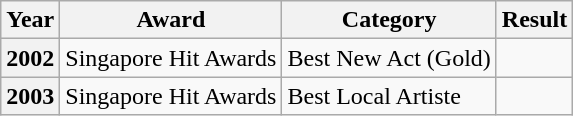<table class="wikitable sortable">
<tr>
<th>Year</th>
<th>Award</th>
<th>Category</th>
<th>Result</th>
</tr>
<tr>
<th>2002</th>
<td>Singapore Hit Awards</td>
<td>Best New Act (Gold)</td>
<td></td>
</tr>
<tr>
<th>2003</th>
<td>Singapore Hit Awards</td>
<td>Best Local Artiste</td>
<td></td>
</tr>
</table>
